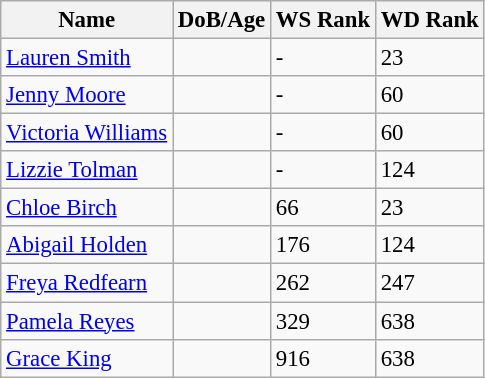<table class="wikitable" style="text-align: left; font-size:95%;">
<tr>
<th>Name</th>
<th>DoB/Age</th>
<th>WS Rank</th>
<th>WD Rank</th>
</tr>
<tr>
<td><a href='#'>Lauren Smith</a></td>
<td></td>
<td>-</td>
<td>23</td>
</tr>
<tr>
<td><a href='#'>Jenny Moore</a></td>
<td></td>
<td>-</td>
<td>60</td>
</tr>
<tr>
<td><a href='#'>Victoria Williams</a></td>
<td></td>
<td>-</td>
<td>60</td>
</tr>
<tr>
<td><a href='#'>Lizzie Tolman</a></td>
<td></td>
<td>-</td>
<td>124</td>
</tr>
<tr>
<td><a href='#'>Chloe Birch</a></td>
<td></td>
<td>66</td>
<td>23</td>
</tr>
<tr>
<td><a href='#'>Abigail Holden</a></td>
<td></td>
<td>176</td>
<td>124</td>
</tr>
<tr>
<td><a href='#'>Freya Redfearn</a></td>
<td></td>
<td>262</td>
<td>247</td>
</tr>
<tr>
<td><a href='#'>Pamela Reyes</a></td>
<td></td>
<td>329</td>
<td>638</td>
</tr>
<tr>
<td><a href='#'>Grace King</a></td>
<td></td>
<td>916</td>
<td>638</td>
</tr>
</table>
